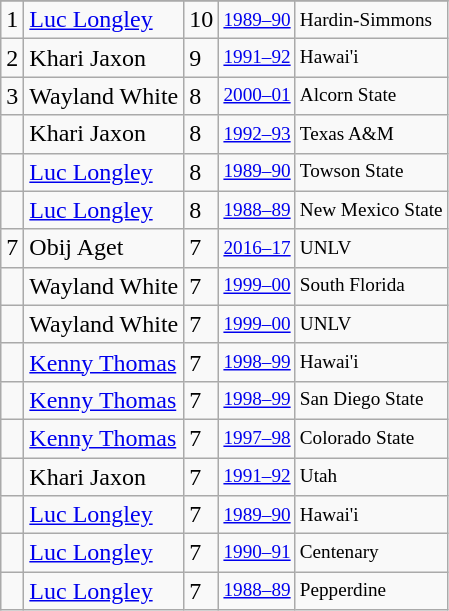<table class="wikitable">
<tr>
</tr>
<tr>
<td>1</td>
<td><a href='#'>Luc Longley</a></td>
<td>10</td>
<td style="font-size:80%;"><a href='#'>1989–90</a></td>
<td style="font-size:80%;">Hardin-Simmons</td>
</tr>
<tr>
<td>2</td>
<td>Khari Jaxon</td>
<td>9</td>
<td style="font-size:80%;"><a href='#'>1991–92</a></td>
<td style="font-size:80%;">Hawai'i</td>
</tr>
<tr>
<td>3</td>
<td>Wayland White</td>
<td>8</td>
<td style="font-size:80%;"><a href='#'>2000–01</a></td>
<td style="font-size:80%;">Alcorn State</td>
</tr>
<tr>
<td></td>
<td>Khari Jaxon</td>
<td>8</td>
<td style="font-size:80%;"><a href='#'>1992–93</a></td>
<td style="font-size:80%;">Texas A&M</td>
</tr>
<tr>
<td></td>
<td><a href='#'>Luc Longley</a></td>
<td>8</td>
<td style="font-size:80%;"><a href='#'>1989–90</a></td>
<td style="font-size:80%;">Towson State</td>
</tr>
<tr>
<td></td>
<td><a href='#'>Luc Longley</a></td>
<td>8</td>
<td style="font-size:80%;"><a href='#'>1988–89</a></td>
<td style="font-size:80%;">New Mexico State</td>
</tr>
<tr>
<td>7</td>
<td>Obij Aget</td>
<td>7</td>
<td style="font-size:80%;"><a href='#'>2016–17</a></td>
<td style="font-size:80%;">UNLV</td>
</tr>
<tr>
<td></td>
<td>Wayland White</td>
<td>7</td>
<td style="font-size:80%;"><a href='#'>1999–00</a></td>
<td style="font-size:80%;">South Florida</td>
</tr>
<tr>
<td></td>
<td>Wayland White</td>
<td>7</td>
<td style="font-size:80%;"><a href='#'>1999–00</a></td>
<td style="font-size:80%;">UNLV</td>
</tr>
<tr>
<td></td>
<td><a href='#'>Kenny Thomas</a></td>
<td>7</td>
<td style="font-size:80%;"><a href='#'>1998–99</a></td>
<td style="font-size:80%;">Hawai'i</td>
</tr>
<tr>
<td></td>
<td><a href='#'>Kenny Thomas</a></td>
<td>7</td>
<td style="font-size:80%;"><a href='#'>1998–99</a></td>
<td style="font-size:80%;">San Diego State</td>
</tr>
<tr>
<td></td>
<td><a href='#'>Kenny Thomas</a></td>
<td>7</td>
<td style="font-size:80%;"><a href='#'>1997–98</a></td>
<td style="font-size:80%;">Colorado State</td>
</tr>
<tr>
<td></td>
<td>Khari Jaxon</td>
<td>7</td>
<td style="font-size:80%;"><a href='#'>1991–92</a></td>
<td style="font-size:80%;">Utah</td>
</tr>
<tr>
<td></td>
<td><a href='#'>Luc Longley</a></td>
<td>7</td>
<td style="font-size:80%;"><a href='#'>1989–90</a></td>
<td style="font-size:80%;">Hawai'i</td>
</tr>
<tr>
<td></td>
<td><a href='#'>Luc Longley</a></td>
<td>7</td>
<td style="font-size:80%;"><a href='#'>1990–91</a></td>
<td style="font-size:80%;">Centenary</td>
</tr>
<tr>
<td></td>
<td><a href='#'>Luc Longley</a></td>
<td>7</td>
<td style="font-size:80%;"><a href='#'>1988–89</a></td>
<td style="font-size:80%;">Pepperdine</td>
</tr>
</table>
